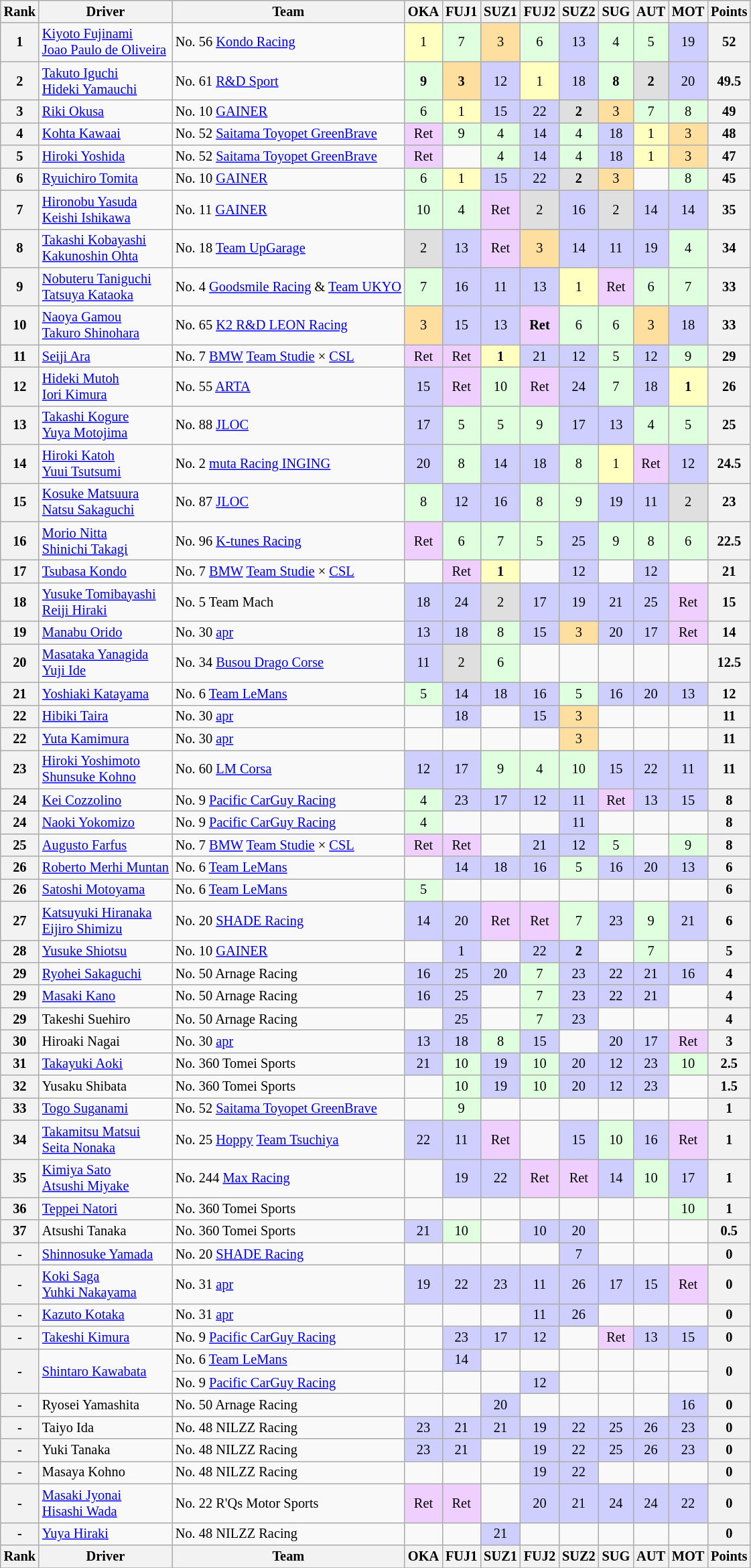<table class="wikitable" style="font-size:85%; text-align:center">
<tr>
<th>Rank</th>
<th>Driver</th>
<th>Team</th>
<th>OKA<br></th>
<th>FUJ1<br></th>
<th>SUZ1<br></th>
<th>FUJ2<br></th>
<th>SUZ2<br></th>
<th>SUG<br></th>
<th>AUT<br></th>
<th>MOT<br></th>
<th>Points</th>
</tr>
<tr>
<th>1</th>
<td align="left"> <a href='#'>Kiyoto Fujinami</a><br> <a href='#'>Joao Paulo de Oliveira</a></td>
<td align="left">No. 56 <a href='#'>Kondo Racing</a></td>
<td style="background:#ffffbf;">1</td>
<td style="background:#dfffdf;">7</td>
<td style="background:#ffdf9f;">3</td>
<td style="background:#dfffdf;">6</td>
<td style="background:#cfcfff;">13</td>
<td style="background:#dfffdf;">4</td>
<td style="background:#dfffdf;">5</td>
<td style="background:#cfcfff;">19</td>
<th>52</th>
</tr>
<tr>
<th>2</th>
<td align="left"> <a href='#'>Takuto Iguchi</a><br> <a href='#'>Hideki Yamauchi</a></td>
<td align="left">No. 61 <a href='#'>R&D Sport</a></td>
<td style="background:#dfffdf;"><strong>9</strong></td>
<td style="background:#ffdf9f;"><strong>3</strong></td>
<td style="background:#cfcfff;">12</td>
<td style="background:#ffffbf;">1</td>
<td style="background:#cfcfff;">18</td>
<td style="background:#dfffdf;"><strong> 8</strong></td>
<td style="background:#dfdfdf;"><strong>2</strong></td>
<td style="background:#cfcfff;">20</td>
<th>49.5</th>
</tr>
<tr>
<th>3</th>
<td align="left"> <a href='#'>Riki Okusa</a></td>
<td align="left">No. 10 <a href='#'>GAINER</a></td>
<td style="background:#dfffdf;">6</td>
<td style="background:#ffffbf;">1</td>
<td style="background:#cfcfff;">15</td>
<td style="background:#cfcfff;">22</td>
<td style="background:#dfdfdf;"><strong> 2</strong></td>
<td style="background:#ffdf9f;">3</td>
<td style="background:#dfffdf;">7</td>
<td style="background:#dfffdf;">8</td>
<th>49</th>
</tr>
<tr>
<th>4</th>
<td align="left"> <a href='#'>Kohta Kawaai</a></td>
<td align="left">No. 52 <a href='#'>Saitama Toyopet GreenBrave</a></td>
<td style="background:#efcfff;">Ret</td>
<td style="background:#dfffdf;">9</td>
<td style="background:#dfffdf;">4</td>
<td style="background:#cfcfff;">14</td>
<td style="background:#dfffdf;">4</td>
<td style="background:#cfcfff;">18</td>
<td style="background:#ffffbf;">1</td>
<td style="background:#ffdf9f;">3</td>
<th>48</th>
</tr>
<tr>
<th>5</th>
<td align="left"> <a href='#'>Hiroki Yoshida</a></td>
<td align="left">No. 52 <a href='#'>Saitama Toyopet GreenBrave</a></td>
<td style="background:#efcfff;">Ret</td>
<td></td>
<td style="background:#dfffdf;">4</td>
<td style="background:#cfcfff;">14</td>
<td style="background:#dfffdf;">4</td>
<td style="background:#cfcfff;">18</td>
<td style="background:#ffffbf;">1</td>
<td style="background:#ffdf9f;">3</td>
<th>47</th>
</tr>
<tr>
<th>6</th>
<td align="left"> <a href='#'>Ryuichiro Tomita</a></td>
<td align="left">No. 10 <a href='#'>GAINER</a></td>
<td style="background:#dfffdf;">6</td>
<td style="background:#ffffbf;">1</td>
<td style="background:#cfcfff;">15</td>
<td style="background:#cfcfff;">22</td>
<td style="background:#dfdfdf;"><strong> 2</strong></td>
<td style="background:#ffdf9f;">3</td>
<td></td>
<td style="background:#dfffdf;">8</td>
<th>45</th>
</tr>
<tr>
<th>7</th>
<td align="left"> <a href='#'>Hironobu Yasuda</a><br> <a href='#'>Keishi Ishikawa</a></td>
<td align="left">No. 11 <a href='#'>GAINER</a></td>
<td style="background:#dfffdf;">10</td>
<td style="background:#dfffdf;">4</td>
<td style="background:#efcfff;">Ret</td>
<td style="background:#dfdfdf;">2</td>
<td style="background:#cfcfff;">16</td>
<td style="background:#dfdfdf;">2</td>
<td style="background:#cfcfff;">14</td>
<td style="background:#cfcfff;">14</td>
<th>35</th>
</tr>
<tr>
<th>8</th>
<td align="left"> <a href='#'>Takashi Kobayashi</a><br> <a href='#'>Kakunoshin Ohta</a></td>
<td align="left">No. 18 <a href='#'>Team UpGarage</a></td>
<td style="background:#dfdfdf;">2</td>
<td style="background:#cfcfff;">13</td>
<td style="background:#efcfff;">Ret</td>
<td style="background:#ffdf9f;">3</td>
<td style="background:#cfcfff;">14</td>
<td style="background:#cfcfff;">11</td>
<td style="background:#cfcfff;">19</td>
<td style="background:#dfffdf;">4</td>
<th>34</th>
</tr>
<tr>
<th>9</th>
<td align="left"> <a href='#'>Nobuteru Taniguchi</a><br> <a href='#'>Tatsuya Kataoka</a></td>
<td align="left">No. 4 <a href='#'>Goodsmile Racing</a> & <a href='#'>Team UKYO</a></td>
<td style="background:#dfffdf;">7</td>
<td style="background:#cfcfff;">16</td>
<td style="background:#cfcfff;">11</td>
<td style="background:#cfcfff;">13</td>
<td style="background:#ffffbf;">1</td>
<td style="background:#efcfff;">Ret</td>
<td style="background:#dfffdf;">6</td>
<td style="background:#dfffdf;">7</td>
<th>33</th>
</tr>
<tr>
<th>10</th>
<td align="left"> <a href='#'>Naoya Gamou</a><br> <a href='#'>Takuro Shinohara</a></td>
<td align="left">No. 65 <a href='#'>K2 R&D LEON Racing</a></td>
<td style="background:#ffdf9f;">3</td>
<td style="background:#cfcfff;">15</td>
<td style="background:#cfcfff;">13</td>
<td style="background:#efcfff;"><strong>Ret</strong></td>
<td style="background:#dfffdf;">6</td>
<td style="background:#dfffdf;">6</td>
<td style="background:#ffdf9f;">3</td>
<td style="background:#cfcfff;">18</td>
<th>33</th>
</tr>
<tr>
<th>11</th>
<td align="left"> <a href='#'>Seiji Ara</a></td>
<td align="left">No. 7 <a href='#'>BMW</a> <a href='#'>Team Studie</a> × <a href='#'>CSL</a></td>
<td style="background:#efcfff;">Ret</td>
<td style="background:#efcfff;">Ret</td>
<td style="background:#ffffbf;"><strong>1</strong></td>
<td style="background:#cfcfff;">21</td>
<td style="background:#cfcfff;">12</td>
<td style="background:#dfffdf;">5</td>
<td style="background:#cfcfff;">12</td>
<td style="background:#dfffdf;">9</td>
<th>29</th>
</tr>
<tr>
<th>12</th>
<td align="left"> <a href='#'>Hideki Mutoh</a><br> <a href='#'>Iori Kimura</a></td>
<td align="left">No. 55 <a href='#'>ARTA</a></td>
<td style="background:#cfcfff;">15</td>
<td style="background:#efcfff;">Ret</td>
<td style="background:#dfffdf;">10</td>
<td style="background:#efcfff;">Ret</td>
<td style="background:#cfcfff;">24</td>
<td style="background:#dfffdf;">7</td>
<td style="background:#cfcfff;">18</td>
<td style="background:#ffffbf;"><strong>1</strong></td>
<th>26</th>
</tr>
<tr>
<th>13</th>
<td align="left"> <a href='#'>Takashi Kogure</a><br> <a href='#'>Yuya Motojima</a></td>
<td align="left">No. 88 <a href='#'>JLOC</a></td>
<td style="background:#cfcfff;">17</td>
<td style="background:#dfffdf;">5</td>
<td style="background:#dfffdf;">5</td>
<td style="background:#dfffdf;">9</td>
<td style="background:#cfcfff;">17</td>
<td style="background:#cfcfff;">13</td>
<td style="background:#dfffdf;">4</td>
<td style="background:#dfffdf;">5</td>
<th>25</th>
</tr>
<tr>
<th>14</th>
<td align="left"> <a href='#'>Hiroki Katoh</a><br> <a href='#'>Yuui Tsutsumi</a></td>
<td align="left">No. 2 <a href='#'>muta Racing INGING</a></td>
<td style="background:#cfcfff;">20</td>
<td style="background:#dfffdf;">8</td>
<td style="background:#cfcfff;">14</td>
<td style="background:#cfcfff;">18</td>
<td style="background:#dfffdf;">8</td>
<td style="background:#ffffbf;">1</td>
<td style="background:#efcfff;">Ret</td>
<td style="background:#cfcfff;">12</td>
<th>24.5</th>
</tr>
<tr>
<th>15</th>
<td align="left"> <a href='#'>Kosuke Matsuura</a><br> <a href='#'>Natsu Sakaguchi</a></td>
<td align="left">No. 87 <a href='#'>JLOC</a></td>
<td style="background:#dfffdf;">8</td>
<td style="background:#cfcfff;">12</td>
<td style="background:#cfcfff;">16</td>
<td style="background:#dfffdf;">8</td>
<td style="background:#dfffdf;">9</td>
<td style="background:#cfcfff;">19</td>
<td style="background:#cfcfff;">11</td>
<td style="background:#dfdfdf;">2</td>
<th>23</th>
</tr>
<tr>
<th>16</th>
<td align="left"> <a href='#'>Morio Nitta</a><br> <a href='#'>Shinichi Takagi</a></td>
<td align="left">No. 96 <a href='#'>K-tunes Racing</a></td>
<td style="background:#efcfff;">Ret</td>
<td style="background:#dfffdf;">6</td>
<td style="background:#dfffdf;">7</td>
<td style="background:#dfffdf;">5</td>
<td style="background:#cfcfff;">25</td>
<td style="background:#dfffdf;">9</td>
<td style="background:#dfffdf;">8</td>
<td style="background:#dfffdf;">6</td>
<th>22.5</th>
</tr>
<tr>
<th>17</th>
<td align="left"> <a href='#'>Tsubasa Kondo</a></td>
<td align="left">No. 7 <a href='#'>BMW</a> <a href='#'>Team Studie</a> × <a href='#'>CSL</a></td>
<td></td>
<td style="background:#efcfff;">Ret</td>
<td style="background:#ffffbf;"><strong>1</strong></td>
<td></td>
<td style="background:#cfcfff;">12</td>
<td></td>
<td style="background:#cfcfff;">12</td>
<td></td>
<th>21</th>
</tr>
<tr>
<th>18</th>
<td align="left"> <a href='#'>Yusuke Tomibayashi</a><br> <a href='#'>Reiji Hiraki</a></td>
<td align="left">No. 5 Team Mach</td>
<td style="background:#cfcfff;">18</td>
<td style="background:#cfcfff;">24</td>
<td style="background:#dfdfdf;">2</td>
<td style="background:#cfcfff;">17</td>
<td style="background:#cfcfff;">19</td>
<td style="background:#cfcfff;">21</td>
<td style="background:#cfcfff;">25</td>
<td style="background:#efcfff;">Ret</td>
<th>15</th>
</tr>
<tr>
<th>19</th>
<td align="left"> <a href='#'>Manabu Orido</a></td>
<td align="left">No. 30 <a href='#'>apr</a></td>
<td style="background:#cfcfff;">13</td>
<td style="background:#cfcfff;">18</td>
<td style="background:#dfffdf;">8</td>
<td style="background:#cfcfff;">15</td>
<td style="background:#ffdf9f;">3</td>
<td style="background:#cfcfff;">20</td>
<td style="background:#cfcfff;">17</td>
<td style="background:#efcfff;">Ret</td>
<th>14</th>
</tr>
<tr>
<th>20</th>
<td align="left"> <a href='#'>Masataka Yanagida</a><br> <a href='#'>Yuji Ide</a></td>
<td align="left">No. 34 <a href='#'>Busou Drago Corse</a></td>
<td style="background:#cfcfff;">11</td>
<td style="background:#dfdfdf;">2</td>
<td style="background:#dfffdf;">6</td>
<td></td>
<td></td>
<td></td>
<td></td>
<td></td>
<th>12.5</th>
</tr>
<tr>
<th>21</th>
<td align="left"> <a href='#'>Yoshiaki Katayama</a></td>
<td align="left">No. 6 <a href='#'>Team LeMans</a></td>
<td style="background:#dfffdf;">5</td>
<td style="background:#cfcfff;">14</td>
<td style="background:#cfcfff;">18</td>
<td style="background:#cfcfff;">16</td>
<td style="background:#dfffdf;">5</td>
<td style="background:#cfcfff;">16</td>
<td style="background:#cfcfff;">20</td>
<td style="background:#cfcfff;">13</td>
<th>12</th>
</tr>
<tr>
<th>22</th>
<td align="left"> <a href='#'>Hibiki Taira</a></td>
<td align="left">No. 30 <a href='#'>apr</a></td>
<td></td>
<td style="background:#cfcfff;">18</td>
<td></td>
<td style="background:#cfcfff;">15</td>
<td style="background:#ffdf9f;">3</td>
<td></td>
<td></td>
<td></td>
<th>11</th>
</tr>
<tr>
<th>22</th>
<td align="left"> <a href='#'>Yuta Kamimura</a></td>
<td align="left">No. 30 <a href='#'>apr</a></td>
<td></td>
<td></td>
<td></td>
<td></td>
<td style="background:#ffdf9f;">3</td>
<td></td>
<td></td>
<td></td>
<th>11</th>
</tr>
<tr>
<th>23</th>
<td align="left"> <a href='#'>Hiroki Yoshimoto</a><br> <a href='#'>Shunsuke Kohno</a></td>
<td align="left">No. 60 <a href='#'>LM Corsa</a></td>
<td style="background:#cfcfff;">12</td>
<td style="background:#cfcfff;">17</td>
<td style="background:#dfffdf;">9</td>
<td style="background:#dfffdf;">4</td>
<td style="background:#dfffdf;">10</td>
<td style="background:#cfcfff;">15</td>
<td style="background:#cfcfff;">22</td>
<td style="background:#cfcfff;">11</td>
<th>11</th>
</tr>
<tr>
<th>24</th>
<td align="left"> <a href='#'>Kei Cozzolino</a></td>
<td align="left">No. 9 <a href='#'>Pacific CarGuy Racing</a></td>
<td style="background:#dfffdf;">4</td>
<td style="background:#cfcfff;">23</td>
<td style="background:#cfcfff;">17</td>
<td style="background:#cfcfff;">12</td>
<td style="background:#cfcfff;">11</td>
<td style="background:#efcfff;">Ret</td>
<td style="background:#cfcfff;">13</td>
<td style="background:#cfcfff;">15</td>
<th>8</th>
</tr>
<tr>
<th>24</th>
<td align="left"> <a href='#'>Naoki Yokomizo</a></td>
<td align="left">No. 9 <a href='#'>Pacific CarGuy Racing</a></td>
<td style="background:#dfffdf;">4</td>
<td></td>
<td></td>
<td></td>
<td style="background:#cfcfff;">11</td>
<td></td>
<td></td>
<td></td>
<th>8</th>
</tr>
<tr>
<th>25</th>
<td align="left"> <a href='#'>Augusto Farfus</a></td>
<td align="left">No. 7 <a href='#'>BMW</a> <a href='#'>Team Studie</a> × <a href='#'>CSL</a></td>
<td style="background:#efcfff;">Ret</td>
<td style="background:#efcfff;">Ret</td>
<td></td>
<td style="background:#cfcfff;">21</td>
<td style="background:#cfcfff;">12</td>
<td style="background:#dfffdf;">5</td>
<td></td>
<td style="background:#dfffdf;">9</td>
<th>8</th>
</tr>
<tr>
<th>26</th>
<td align="left"> <a href='#'>Roberto Merhi Muntan</a></td>
<td align="left">No. 6 <a href='#'>Team LeMans</a></td>
<td></td>
<td style="background:#cfcfff;">14</td>
<td style="background:#cfcfff;">18</td>
<td style="background:#cfcfff;">16</td>
<td style="background:#dfffdf;">5</td>
<td style="background:#cfcfff;">16</td>
<td style="background:#cfcfff;">20</td>
<td style="background:#cfcfff;">13</td>
<th>6</th>
</tr>
<tr>
<th>26</th>
<td align="left"> <a href='#'>Satoshi Motoyama</a></td>
<td align="left">No. 6 <a href='#'>Team LeMans</a></td>
<td style="background:#dfffdf;">5</td>
<td></td>
<td></td>
<td></td>
<td></td>
<td></td>
<td></td>
<td></td>
<th>6</th>
</tr>
<tr>
<th>27</th>
<td align="left"> <a href='#'>Katsuyuki Hiranaka</a><br> <a href='#'>Eijiro Shimizu</a></td>
<td align="left">No. 20 <a href='#'>SHADE Racing</a></td>
<td style="background:#cfcfff;">14</td>
<td style="background:#cfcfff;">20</td>
<td style="background:#efcfff;">Ret</td>
<td style="background:#efcfff;">Ret</td>
<td style="background:#dfffdf;">7</td>
<td style="background:#cfcfff;">23</td>
<td style="background:#dfffdf;">9</td>
<td style="background:#cfcfff;">21</td>
<th>6</th>
</tr>
<tr>
<th>28</th>
<td align="left"> <a href='#'>Yusuke Shiotsu</a></td>
<td align="left">No. 10 <a href='#'>GAINER</a></td>
<td></td>
<td style="background:#cfcfff;">1</td>
<td></td>
<td style="background:#cfcfff;">22</td>
<td style="background:#cfcfff;"><strong>2</strong></td>
<td></td>
<td style="background:#dfffdf;">7</td>
<td></td>
<th>5</th>
</tr>
<tr>
<th>29</th>
<td align="left"> <a href='#'>Ryohei Sakaguchi</a></td>
<td align="left">No. 50 Arnage Racing</td>
<td style="background:#cfcfff;">16</td>
<td style="background:#cfcfff;">25</td>
<td style="background:#cfcfff;">20</td>
<td style="background:#dfffdf;">7</td>
<td style="background:#cfcfff;">23</td>
<td style="background:#cfcfff;">22</td>
<td style="background:#cfcfff;">21</td>
<td style="background:#cfcfff;">16</td>
<th>4</th>
</tr>
<tr>
<th>29</th>
<td align="left"> <a href='#'>Masaki Kano</a></td>
<td align="left">No. 50 Arnage Racing</td>
<td style="background:#cfcfff;">16</td>
<td style="background:#cfcfff;">25</td>
<td></td>
<td style="background:#dfffdf;">7</td>
<td style="background:#cfcfff;">23</td>
<td style="background:#cfcfff;">22</td>
<td style="background:#cfcfff;">21</td>
<td></td>
<th>4</th>
</tr>
<tr>
<th>29</th>
<td align="left"> Takeshi Suehiro</td>
<td align="left">No. 50 Arnage Racing</td>
<td></td>
<td style="background:#cfcfff;">25</td>
<td></td>
<td style="background:#dfffdf;">7</td>
<td style="background:#cfcfff;">23</td>
<td></td>
<td></td>
<td></td>
<th>4</th>
</tr>
<tr>
<th>30</th>
<td align="left"> Hiroaki Nagai</td>
<td align="left">No. 30 <a href='#'>apr</a></td>
<td style="background:#cfcfff;">13</td>
<td style="background:#cfcfff;">18</td>
<td style="background:#dfffdf;">8</td>
<td style="background:#cfcfff;">15</td>
<td></td>
<td style="background:#cfcfff;">20</td>
<td style="background:#cfcfff;">17</td>
<td style="background:#efcfff;">Ret</td>
<th>3</th>
</tr>
<tr>
<th>31</th>
<td align="left"> <a href='#'>Takayuki Aoki</a></td>
<td align="left">No. 360 Tomei Sports</td>
<td style="background:#cfcfff;">21</td>
<td style="background:#dfffdf;">10</td>
<td style="background:#cfcfff;">19</td>
<td style="background:#dfffdf;">10</td>
<td style="background:#cfcfff;">20</td>
<td style="background:#cfcfff;">12</td>
<td style="background:#cfcfff;">23</td>
<td style="background:#dfffdf;">10</td>
<th>2.5</th>
</tr>
<tr>
<th>32</th>
<td align="left"> Yusaku Shibata</td>
<td align="left">No. 360 Tomei Sports</td>
<td></td>
<td style="background:#dfffdf;">10</td>
<td style="background:#cfcfff;">19</td>
<td style="background:#dfffdf;">10</td>
<td style="background:#cfcfff;">20</td>
<td style="background:#cfcfff;">12</td>
<td style="background:#cfcfff;">23</td>
<td></td>
<th>1.5</th>
</tr>
<tr>
<th>33</th>
<td align="left"> <a href='#'>Togo Suganami</a></td>
<td align="left">No. 52 <a href='#'>Saitama Toyopet GreenBrave</a></td>
<td></td>
<td style="background:#dfffdf;">9</td>
<td></td>
<td></td>
<td></td>
<td></td>
<td></td>
<td></td>
<th>1</th>
</tr>
<tr>
<th>34</th>
<td align="left"> <a href='#'>Takamitsu Matsui</a><br> <a href='#'>Seita Nonaka</a></td>
<td align="left">No. 25 <a href='#'>Hoppy</a> <a href='#'>Team Tsuchiya</a></td>
<td style="background:#cfcfff;">22</td>
<td style="background:#cfcfff;">11</td>
<td style="background:#efcfff;">Ret</td>
<td></td>
<td style="background:#cfcfff;">15</td>
<td style="background:#dfffdf;">10</td>
<td style="background:#cfcfff;">16</td>
<td style="background:#efcfff;">Ret</td>
<th>1</th>
</tr>
<tr>
<th>35</th>
<td align="left"> <a href='#'>Kimiya Sato</a><br> <a href='#'>Atsushi Miyake</a></td>
<td align="left">No. 244 <a href='#'>Max Racing</a></td>
<td></td>
<td style="background:#cfcfff;">19</td>
<td style="background:#cfcfff;">22</td>
<td style="background:#efcfff;">Ret</td>
<td style="background:#efcfff;">Ret</td>
<td style="background:#cfcfff;">14</td>
<td style="background:#dfffdf;">10</td>
<td style="background:#cfcfff;">17</td>
<th>1</th>
</tr>
<tr>
<th>36</th>
<td align="left"> <a href='#'>Teppei Natori</a></td>
<td align="left">No. 360 Tomei Sports</td>
<td></td>
<td></td>
<td></td>
<td></td>
<td></td>
<td></td>
<td></td>
<td style="background:#dfffdf;">10</td>
<th>1</th>
</tr>
<tr>
<th>37</th>
<td align="left"> Atsushi Tanaka</td>
<td align="left">No. 360 Tomei Sports</td>
<td style="background:#cfcfff;">21</td>
<td style="background:#dfffdf;">10</td>
<td></td>
<td style="background:#cfcfff;">10</td>
<td style="background:#cfcfff;">20</td>
<td></td>
<td></td>
<td></td>
<th>0.5</th>
</tr>
<tr>
<th>-</th>
<td align="left"> <a href='#'>Shinnosuke Yamada</a></td>
<td align="left">No. 20 <a href='#'>SHADE Racing</a></td>
<td></td>
<td></td>
<td></td>
<td></td>
<td style="background:#cfcfff;">7</td>
<td></td>
<td></td>
<td></td>
<th>0</th>
</tr>
<tr>
<th>-</th>
<td align="left"> <a href='#'>Koki Saga</a><br> <a href='#'>Yuhki Nakayama</a></td>
<td align="left">No. 31 <a href='#'>apr</a></td>
<td style="background:#cfcfff;">19</td>
<td style="background:#cfcfff;">22</td>
<td style="background:#cfcfff;">23</td>
<td style="background:#cfcfff;">11</td>
<td style="background:#cfcfff;">26</td>
<td style="background:#cfcfff;">17</td>
<td style="background:#cfcfff;">15</td>
<td style="background:#efcfff;">Ret</td>
<th>0</th>
</tr>
<tr>
<th>-</th>
<td align="left"> <a href='#'>Kazuto Kotaka</a></td>
<td align="left">No. 31 <a href='#'>apr</a></td>
<td></td>
<td></td>
<td></td>
<td style="background:#cfcfff;">11</td>
<td style="background:#cfcfff;">26</td>
<td></td>
<td></td>
<td></td>
<th>0</th>
</tr>
<tr>
<th>-</th>
<td align="left"> <a href='#'>Takeshi Kimura</a></td>
<td align="left">No. 9 <a href='#'>Pacific CarGuy Racing</a></td>
<td></td>
<td style="background:#cfcfff;">23</td>
<td style="background:#cfcfff;">17</td>
<td style="background:#cfcfff;">12</td>
<td></td>
<td style="background:#efcfff;">Ret</td>
<td style="background:#cfcfff;">13</td>
<td style="background:#cfcfff;">15</td>
<th>0</th>
</tr>
<tr>
<th rowspan=2>-</th>
<td align="left"rowspan=2> <a href='#'>Shintaro Kawabata</a></td>
<td align="left">No. 6 <a href='#'>Team LeMans</a></td>
<td></td>
<td style="background:#cfcfff;">14</td>
<td></td>
<td></td>
<td></td>
<td></td>
<td></td>
<td></td>
<th rowspan=2>0</th>
</tr>
<tr>
<td align="left">No. 9 <a href='#'>Pacific CarGuy Racing</a></td>
<td></td>
<td></td>
<td></td>
<td style="background:#cfcfff;">12</td>
<td></td>
<td></td>
<td></td>
<td></td>
</tr>
<tr>
<th>-</th>
<td align="left"> Ryosei Yamashita</td>
<td align="left">No. 50 Arnage Racing</td>
<td></td>
<td></td>
<td style="background:#cfcfff;">20</td>
<td></td>
<td></td>
<td></td>
<td></td>
<td style="background:#cfcfff;">16</td>
<th>0</th>
</tr>
<tr>
<th>-</th>
<td align="left"> Taiyo Ida</td>
<td align="left">No. 48 NILZZ Racing</td>
<td style="background:#cfcfff;">23</td>
<td style="background:#cfcfff;">21</td>
<td style="background:#cfcfff;">21</td>
<td style="background:#cfcfff;">19</td>
<td style="background:#cfcfff;">22</td>
<td style="background:#cfcfff;">25</td>
<td style="background:#cfcfff;">26</td>
<td style="background:#cfcfff;">23</td>
<th>0</th>
</tr>
<tr>
<th>-</th>
<td align="left"> Yuki Tanaka</td>
<td align="left">No. 48 NILZZ Racing</td>
<td style="background:#cfcfff;">23</td>
<td style="background:#cfcfff;">21</td>
<td></td>
<td style="background:#cfcfff;">19</td>
<td style="background:#cfcfff;">22</td>
<td style="background:#cfcfff;">25</td>
<td style="background:#cfcfff;">26</td>
<td style="background:#cfcfff;">23</td>
<th>0</th>
</tr>
<tr>
<th>-</th>
<td align="left"> Masaya Kohno</td>
<td align="left">No. 48 NILZZ Racing</td>
<td></td>
<td></td>
<td></td>
<td style="background:#cfcfff;">19</td>
<td style="background:#cfcfff;">22</td>
<td></td>
<td></td>
<td></td>
<th>0</th>
</tr>
<tr>
<th>-</th>
<td align="left"> <a href='#'>Masaki Jyonai</a><br> <a href='#'>Hisashi Wada</a></td>
<td align="left">No. 22 R'Qs Motor Sports</td>
<td style="background:#efcfff;">Ret</td>
<td style="background:#efcfff;">Ret</td>
<td></td>
<td style="background:#cfcfff;">20</td>
<td style="background:#cfcfff;">21</td>
<td style="background:#cfcfff;">24</td>
<td style="background:#cfcfff;">24</td>
<td style="background:#cfcfff;">22</td>
<th>0</th>
</tr>
<tr>
<th>-</th>
<td align="left"> <a href='#'>Yuya Hiraki</a></td>
<td align="left">No. 48 NILZZ Racing</td>
<td></td>
<td></td>
<td style="background:#cfcfff;">21</td>
<td></td>
<td></td>
<td></td>
<td></td>
<td></td>
<th>0</th>
</tr>
<tr>
<th>Rank</th>
<th>Driver</th>
<th>Team</th>
<th>OKA<br></th>
<th>FUJ1<br></th>
<th>SUZ1<br></th>
<th>FUJ2<br></th>
<th>SUZ2<br></th>
<th>SUG<br></th>
<th>AUT<br></th>
<th>MOT<br></th>
<th>Points</th>
</tr>
<tr>
</tr>
</table>
